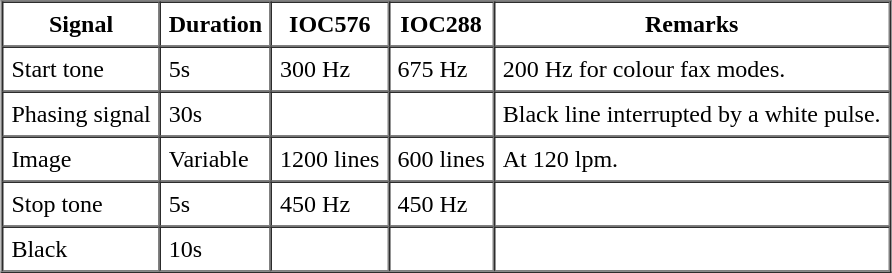<table border="1" cellspacing="0" cellpadding="5" align="center">
<tr>
<th>Signal</th>
<th>Duration</th>
<th>IOC576</th>
<th>IOC288</th>
<th>Remarks</th>
</tr>
<tr>
<td>Start tone</td>
<td>5s</td>
<td>300 Hz</td>
<td>675 Hz</td>
<td>200 Hz for colour fax modes.</td>
</tr>
<tr>
<td>Phasing signal</td>
<td>30s</td>
<td></td>
<td></td>
<td>Black line interrupted by a white pulse.</td>
</tr>
<tr>
<td>Image</td>
<td>Variable</td>
<td>1200 lines</td>
<td>600 lines</td>
<td>At 120 lpm.</td>
</tr>
<tr>
<td>Stop tone</td>
<td>5s</td>
<td>450 Hz</td>
<td>450 Hz</td>
<td></td>
</tr>
<tr>
<td>Black</td>
<td>10s</td>
<td></td>
<td></td>
<td></td>
</tr>
<tr>
</tr>
</table>
